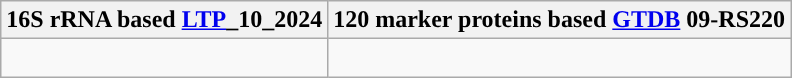<table class="wikitable">
<tr>
<th colspan=1>16S rRNA based <a href='#'>LTP</a>_10_2024</th>
<th colspan=1>120 marker proteins based <a href='#'>GTDB</a> 09-RS220</th>
</tr>
<tr>
<td style="vertical-align:top"><br></td>
<td><br></td>
</tr>
</table>
